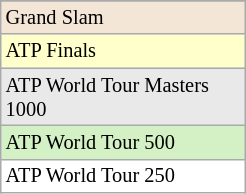<table class="wikitable" style="font-size:85%; width:13%;">
<tr>
</tr>
<tr style="background:#f3e6d7;">
<td>Grand Slam</td>
</tr>
<tr style="background:#ffffcc;">
<td>ATP Finals</td>
</tr>
<tr style="background:#e9e9e9;">
<td>ATP World Tour Masters 1000</td>
</tr>
<tr style="background:#d4f1c5;">
<td>ATP World Tour 500</td>
</tr>
<tr style="background:#ffffff;">
<td>ATP World Tour 250</td>
</tr>
</table>
